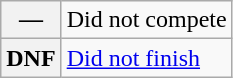<table class="wikitable">
<tr>
<th scope="row">—</th>
<td>Did not compete</td>
</tr>
<tr>
<th scope="row">DNF</th>
<td><a href='#'>Did not finish</a></td>
</tr>
</table>
